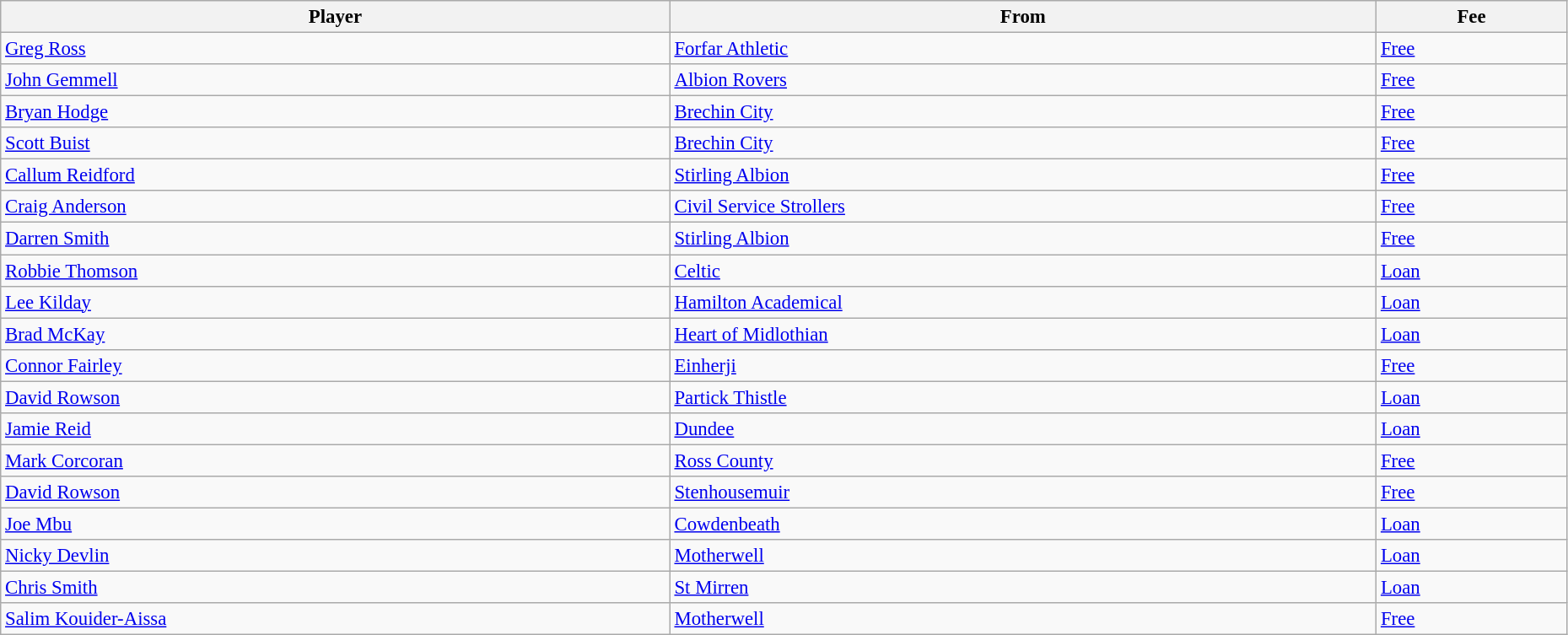<table class="wikitable" style="text-align:center; font-size:95%;width:98%; text-align:left">
<tr>
<th>Player</th>
<th>From</th>
<th>Fee</th>
</tr>
<tr>
<td> <a href='#'>Greg Ross</a></td>
<td> <a href='#'>Forfar Athletic</a></td>
<td><a href='#'>Free</a></td>
</tr>
<tr>
<td> <a href='#'>John Gemmell</a></td>
<td> <a href='#'>Albion Rovers</a></td>
<td><a href='#'>Free</a></td>
</tr>
<tr>
<td> <a href='#'>Bryan Hodge</a></td>
<td> <a href='#'>Brechin City</a></td>
<td><a href='#'>Free</a></td>
</tr>
<tr>
<td> <a href='#'>Scott Buist</a></td>
<td> <a href='#'>Brechin City</a></td>
<td><a href='#'>Free</a></td>
</tr>
<tr>
<td> <a href='#'>Callum Reidford</a></td>
<td> <a href='#'>Stirling Albion</a></td>
<td><a href='#'>Free</a></td>
</tr>
<tr>
<td> <a href='#'>Craig Anderson</a></td>
<td> <a href='#'>Civil Service Strollers</a></td>
<td><a href='#'>Free</a></td>
</tr>
<tr>
<td> <a href='#'>Darren Smith</a></td>
<td> <a href='#'>Stirling Albion</a></td>
<td><a href='#'>Free</a></td>
</tr>
<tr>
<td> <a href='#'>Robbie Thomson</a></td>
<td> <a href='#'>Celtic</a></td>
<td><a href='#'>Loan</a></td>
</tr>
<tr>
<td> <a href='#'>Lee Kilday</a></td>
<td> <a href='#'>Hamilton Academical</a></td>
<td><a href='#'>Loan</a></td>
</tr>
<tr>
<td> <a href='#'>Brad McKay</a></td>
<td> <a href='#'>Heart of Midlothian</a></td>
<td><a href='#'>Loan</a></td>
</tr>
<tr>
<td> <a href='#'>Connor Fairley</a></td>
<td> <a href='#'>Einherji</a></td>
<td><a href='#'>Free</a></td>
</tr>
<tr>
<td> <a href='#'>David Rowson</a></td>
<td> <a href='#'>Partick Thistle</a></td>
<td><a href='#'>Loan</a></td>
</tr>
<tr>
<td> <a href='#'>Jamie Reid</a></td>
<td> <a href='#'>Dundee</a></td>
<td><a href='#'>Loan</a></td>
</tr>
<tr>
<td> <a href='#'>Mark Corcoran</a></td>
<td> <a href='#'>Ross County</a></td>
<td><a href='#'>Free</a></td>
</tr>
<tr>
<td> <a href='#'>David Rowson</a></td>
<td> <a href='#'>Stenhousemuir</a></td>
<td><a href='#'>Free</a></td>
</tr>
<tr>
<td> <a href='#'>Joe Mbu</a></td>
<td> <a href='#'>Cowdenbeath</a></td>
<td><a href='#'>Loan</a></td>
</tr>
<tr>
<td> <a href='#'>Nicky Devlin</a></td>
<td> <a href='#'>Motherwell</a></td>
<td><a href='#'>Loan</a></td>
</tr>
<tr>
<td> <a href='#'>Chris Smith</a></td>
<td> <a href='#'>St Mirren</a></td>
<td><a href='#'>Loan</a></td>
</tr>
<tr>
<td> <a href='#'>Salim Kouider-Aissa</a></td>
<td> <a href='#'>Motherwell</a></td>
<td><a href='#'>Free</a></td>
</tr>
</table>
